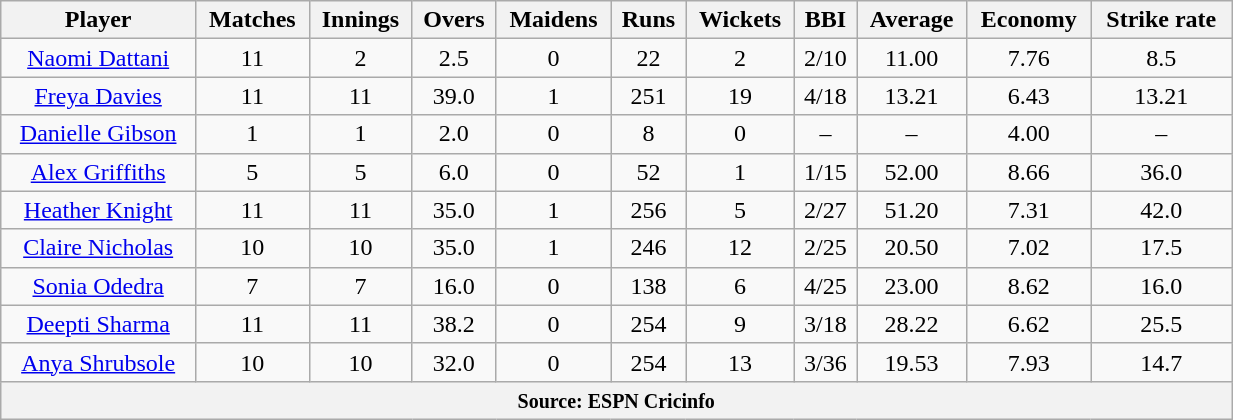<table class="wikitable" style="text-align:center; width:65%;">
<tr>
<th>Player</th>
<th>Matches</th>
<th>Innings</th>
<th>Overs</th>
<th>Maidens</th>
<th>Runs</th>
<th>Wickets</th>
<th>BBI</th>
<th>Average</th>
<th>Economy</th>
<th>Strike rate</th>
</tr>
<tr>
<td><a href='#'>Naomi Dattani</a></td>
<td>11</td>
<td>2</td>
<td>2.5</td>
<td>0</td>
<td>22</td>
<td>2</td>
<td>2/10</td>
<td>11.00</td>
<td>7.76</td>
<td>8.5</td>
</tr>
<tr>
<td><a href='#'>Freya Davies</a></td>
<td>11</td>
<td>11</td>
<td>39.0</td>
<td>1</td>
<td>251</td>
<td>19</td>
<td>4/18</td>
<td>13.21</td>
<td>6.43</td>
<td>13.21</td>
</tr>
<tr>
<td><a href='#'>Danielle Gibson</a></td>
<td>1</td>
<td>1</td>
<td>2.0</td>
<td>0</td>
<td>8</td>
<td>0</td>
<td>–</td>
<td>–</td>
<td>4.00</td>
<td>–</td>
</tr>
<tr>
<td><a href='#'>Alex Griffiths</a></td>
<td>5</td>
<td>5</td>
<td>6.0</td>
<td>0</td>
<td>52</td>
<td>1</td>
<td>1/15</td>
<td>52.00</td>
<td>8.66</td>
<td>36.0</td>
</tr>
<tr>
<td><a href='#'>Heather Knight</a></td>
<td>11</td>
<td>11</td>
<td>35.0</td>
<td>1</td>
<td>256</td>
<td>5</td>
<td>2/27</td>
<td>51.20</td>
<td>7.31</td>
<td>42.0</td>
</tr>
<tr>
<td><a href='#'>Claire Nicholas</a></td>
<td>10</td>
<td>10</td>
<td>35.0</td>
<td>1</td>
<td>246</td>
<td>12</td>
<td>2/25</td>
<td>20.50</td>
<td>7.02</td>
<td>17.5</td>
</tr>
<tr>
<td><a href='#'>Sonia Odedra</a></td>
<td>7</td>
<td>7</td>
<td>16.0</td>
<td>0</td>
<td>138</td>
<td>6</td>
<td>4/25</td>
<td>23.00</td>
<td>8.62</td>
<td>16.0</td>
</tr>
<tr>
<td><a href='#'>Deepti Sharma</a></td>
<td>11</td>
<td>11</td>
<td>38.2</td>
<td>0</td>
<td>254</td>
<td>9</td>
<td>3/18</td>
<td>28.22</td>
<td>6.62</td>
<td>25.5</td>
</tr>
<tr>
<td><a href='#'>Anya Shrubsole</a></td>
<td>10</td>
<td>10</td>
<td>32.0</td>
<td>0</td>
<td>254</td>
<td>13</td>
<td>3/36</td>
<td>19.53</td>
<td>7.93</td>
<td>14.7</td>
</tr>
<tr>
<th colspan="13"><small>Source: ESPN Cricinfo </small></th>
</tr>
</table>
